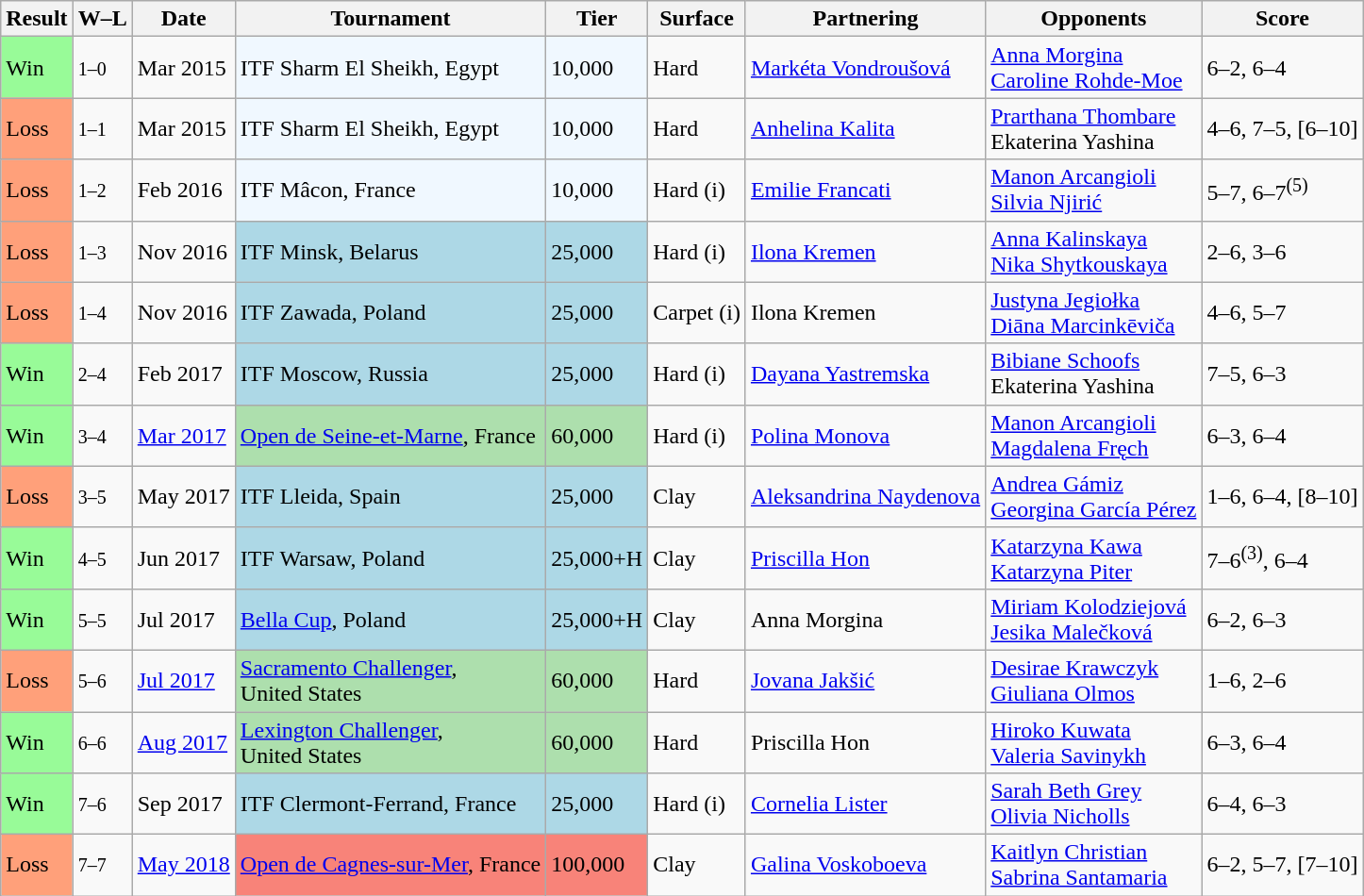<table class="sortable wikitable">
<tr>
<th>Result</th>
<th class="unsortable">W–L</th>
<th>Date</th>
<th>Tournament</th>
<th>Tier</th>
<th>Surface</th>
<th>Partnering</th>
<th>Opponents</th>
<th class="unsortable">Score</th>
</tr>
<tr>
<td style="background:#98fb98;">Win</td>
<td><small>1–0</small></td>
<td>Mar 2015</td>
<td style="background:#f0f8ff;">ITF Sharm El Sheikh, Egypt</td>
<td style="background:#f0f8ff;">10,000</td>
<td>Hard</td>
<td> <a href='#'>Markéta Vondroušová</a></td>
<td> <a href='#'>Anna Morgina</a> <br>  <a href='#'>Caroline Rohde-Moe</a></td>
<td>6–2, 6–4</td>
</tr>
<tr>
<td style="background:#ffa07a;">Loss</td>
<td><small>1–1</small></td>
<td>Mar 2015</td>
<td style="background:#f0f8ff;">ITF Sharm El Sheikh, Egypt</td>
<td style="background:#f0f8ff;">10,000</td>
<td>Hard</td>
<td> <a href='#'>Anhelina Kalita</a></td>
<td> <a href='#'>Prarthana Thombare</a> <br>  Ekaterina Yashina</td>
<td>4–6, 7–5, [6–10]</td>
</tr>
<tr>
<td style="background:#ffa07a;">Loss</td>
<td><small>1–2</small></td>
<td>Feb 2016</td>
<td style="background:#f0f8ff;">ITF Mâcon, France</td>
<td style="background:#f0f8ff;">10,000</td>
<td>Hard (i)</td>
<td> <a href='#'>Emilie Francati</a></td>
<td> <a href='#'>Manon Arcangioli</a> <br>  <a href='#'>Silvia Njirić</a></td>
<td>5–7, 6–7<sup>(5)</sup></td>
</tr>
<tr>
<td style="background:#ffa07a;">Loss</td>
<td><small>1–3</small></td>
<td>Nov 2016</td>
<td style="background:lightblue;">ITF Minsk, Belarus</td>
<td style="background:lightblue;">25,000</td>
<td>Hard (i)</td>
<td> <a href='#'>Ilona Kremen</a></td>
<td> <a href='#'>Anna Kalinskaya</a> <br>  <a href='#'>Nika Shytkouskaya</a></td>
<td>2–6, 3–6</td>
</tr>
<tr>
<td style="background:#ffa07a;">Loss</td>
<td><small>1–4</small></td>
<td>Nov 2016</td>
<td style="background:lightblue;">ITF Zawada, Poland</td>
<td style="background:lightblue;">25,000</td>
<td>Carpet (i)</td>
<td> Ilona Kremen</td>
<td> <a href='#'>Justyna Jegiołka</a> <br>  <a href='#'>Diāna Marcinkēviča</a></td>
<td>4–6, 5–7</td>
</tr>
<tr>
<td style="background:#98fb98;">Win</td>
<td><small>2–4</small></td>
<td>Feb 2017</td>
<td style="background:lightblue;">ITF Moscow, Russia</td>
<td style="background:lightblue;">25,000</td>
<td>Hard (i)</td>
<td> <a href='#'>Dayana Yastremska</a></td>
<td> <a href='#'>Bibiane Schoofs</a> <br>  Ekaterina Yashina</td>
<td>7–5, 6–3</td>
</tr>
<tr>
<td style="background:#98fb98;">Win</td>
<td><small>3–4</small></td>
<td><a href='#'>Mar 2017</a></td>
<td style="background:#addfad;"><a href='#'>Open de Seine-et-Marne</a>, France</td>
<td style="background:#addfad;">60,000</td>
<td>Hard (i)</td>
<td> <a href='#'>Polina Monova</a></td>
<td> <a href='#'>Manon Arcangioli</a> <br>  <a href='#'>Magdalena Fręch</a></td>
<td>6–3, 6–4</td>
</tr>
<tr>
<td bgcolor="FFA07A">Loss</td>
<td><small>3–5</small></td>
<td>May 2017</td>
<td style="background:lightblue;">ITF Lleida, Spain</td>
<td style="background:lightblue;">25,000</td>
<td>Clay</td>
<td> <a href='#'>Aleksandrina Naydenova</a></td>
<td> <a href='#'>Andrea Gámiz</a> <br>  <a href='#'>Georgina García Pérez</a></td>
<td>1–6, 6–4, [8–10]</td>
</tr>
<tr>
<td bgcolor="98FB98">Win</td>
<td><small>4–5</small></td>
<td>Jun 2017</td>
<td style="background:lightblue;">ITF Warsaw, Poland</td>
<td style="background:lightblue;">25,000+H</td>
<td>Clay</td>
<td> <a href='#'>Priscilla Hon</a></td>
<td> <a href='#'>Katarzyna Kawa</a> <br>  <a href='#'>Katarzyna Piter</a></td>
<td>7–6<sup>(3)</sup>, 6–4</td>
</tr>
<tr>
<td bgcolor="98FB98">Win</td>
<td><small>5–5</small></td>
<td>Jul 2017</td>
<td style="background:lightblue;"><a href='#'>Bella Cup</a>, Poland</td>
<td style="background:lightblue;">25,000+H</td>
<td>Clay</td>
<td> Anna Morgina</td>
<td> <a href='#'>Miriam Kolodziejová</a> <br>  <a href='#'>Jesika Malečková</a></td>
<td>6–2, 6–3</td>
</tr>
<tr>
<td style="background:#ffa07a;">Loss</td>
<td><small>5–6</small></td>
<td><a href='#'>Jul 2017</a></td>
<td style="background:#addfad;"><a href='#'>Sacramento Challenger</a>, <br>United States</td>
<td style="background:#addfad;">60,000</td>
<td>Hard</td>
<td> <a href='#'>Jovana Jakšić</a></td>
<td> <a href='#'>Desirae Krawczyk</a> <br>  <a href='#'>Giuliana Olmos</a></td>
<td>1–6, 2–6</td>
</tr>
<tr>
<td bgcolor="98FB98">Win</td>
<td><small>6–6</small></td>
<td><a href='#'>Aug 2017</a></td>
<td style="background:#addfad;"><a href='#'>Lexington Challenger</a>, <br>United States</td>
<td style="background:#addfad;">60,000</td>
<td>Hard</td>
<td> Priscilla Hon</td>
<td> <a href='#'>Hiroko Kuwata</a> <br>  <a href='#'>Valeria Savinykh</a></td>
<td>6–3, 6–4</td>
</tr>
<tr>
<td bgcolor="98FB98">Win</td>
<td><small>7–6</small></td>
<td>Sep 2017</td>
<td style="background:lightblue;">ITF Clermont-Ferrand, France</td>
<td style="background:lightblue;">25,000</td>
<td>Hard (i)</td>
<td> <a href='#'>Cornelia Lister</a></td>
<td> <a href='#'>Sarah Beth Grey</a> <br>  <a href='#'>Olivia Nicholls</a></td>
<td>6–4, 6–3</td>
</tr>
<tr>
<td style="background:#ffa07a;">Loss</td>
<td><small>7–7</small></td>
<td><a href='#'>May 2018</a></td>
<td style="background:#f88379;"><a href='#'>Open de Cagnes-sur-Mer</a>, France</td>
<td style="background:#f88379;">100,000</td>
<td>Clay</td>
<td> <a href='#'>Galina Voskoboeva</a></td>
<td> <a href='#'>Kaitlyn Christian</a> <br>  <a href='#'>Sabrina Santamaria</a></td>
<td>6–2, 5–7, [7–10]</td>
</tr>
</table>
